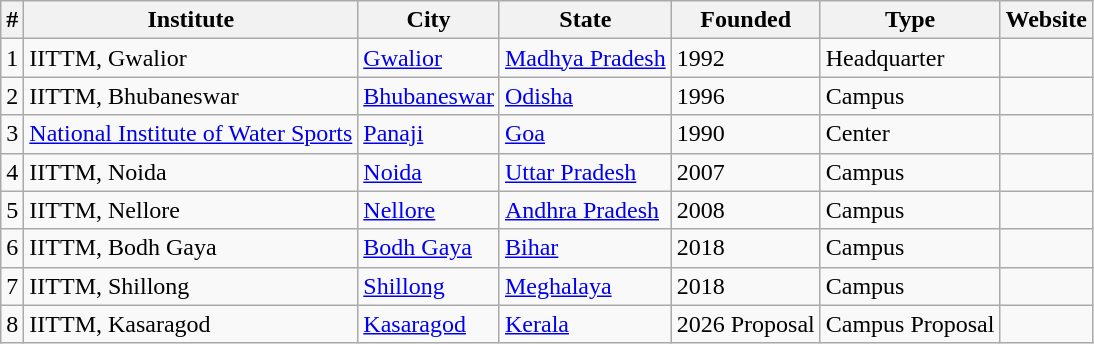<table class="wikitable sortable">
<tr>
<th>#</th>
<th>Institute</th>
<th>City</th>
<th>State</th>
<th>Founded</th>
<th>Type</th>
<th>Website</th>
</tr>
<tr>
<td>1</td>
<td>IITTM, Gwalior</td>
<td><a href='#'>Gwalior</a></td>
<td><a href='#'>Madhya Pradesh</a></td>
<td>1992</td>
<td>Headquarter</td>
<td></td>
</tr>
<tr>
<td>2</td>
<td>IITTM, Bhubaneswar</td>
<td><a href='#'>Bhubaneswar</a></td>
<td><a href='#'>Odisha</a></td>
<td>1996</td>
<td>Campus</td>
<td></td>
</tr>
<tr>
<td>3</td>
<td><a href='#'>National Institute of Water Sports</a></td>
<td><a href='#'>Panaji</a></td>
<td><a href='#'>Goa</a></td>
<td>1990</td>
<td>Center</td>
<td></td>
</tr>
<tr>
<td>4</td>
<td>IITTM, Noida</td>
<td><a href='#'>Noida</a></td>
<td><a href='#'>Uttar Pradesh</a></td>
<td>2007</td>
<td>Campus</td>
<td></td>
</tr>
<tr>
<td>5</td>
<td>IITTM, Nellore</td>
<td><a href='#'>Nellore</a></td>
<td><a href='#'>Andhra Pradesh</a></td>
<td>2008</td>
<td>Campus</td>
<td></td>
</tr>
<tr>
<td>6</td>
<td>IITTM, Bodh Gaya</td>
<td><a href='#'>Bodh Gaya</a></td>
<td><a href='#'>Bihar</a></td>
<td>2018</td>
<td>Campus</td>
<td></td>
</tr>
<tr>
<td>7</td>
<td>IITTM, Shillong</td>
<td><a href='#'>Shillong</a></td>
<td><a href='#'>Meghalaya</a></td>
<td>2018</td>
<td>Campus</td>
<td></td>
</tr>
<tr>
<td>8</td>
<td>IITTM, Kasaragod</td>
<td><a href='#'>Kasaragod</a></td>
<td><a href='#'>Kerala</a></td>
<td>2026 Proposal</td>
<td>Campus Proposal</td>
<td></td>
</tr>
</table>
